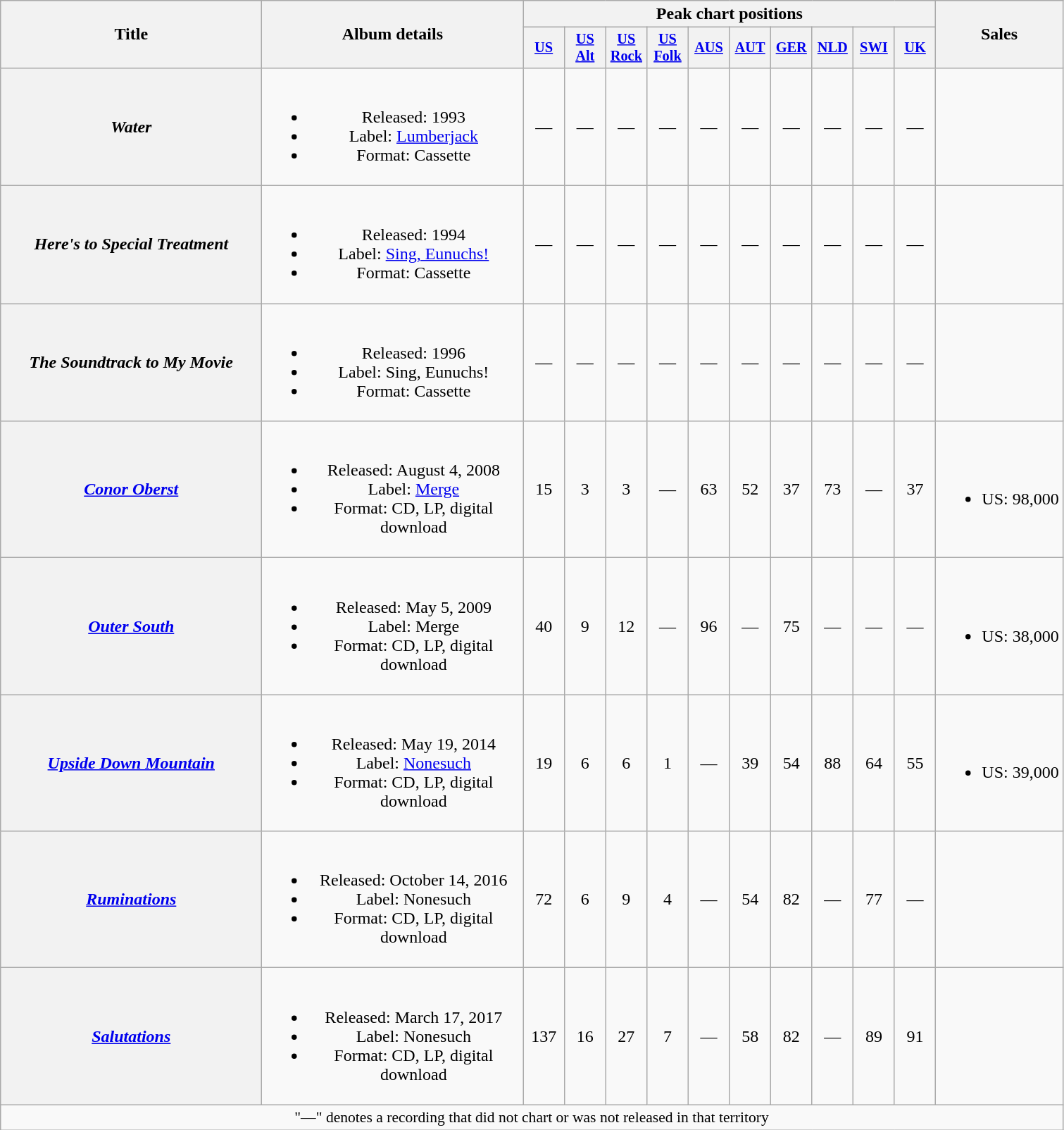<table class="wikitable plainrowheaders" style="text-align:center;">
<tr>
<th scope="col" rowspan="2" style="width:15em;">Title</th>
<th scope="col" rowspan="2" style="width:15em;">Album details</th>
<th scope="col" colspan="10">Peak chart positions</th>
<th scope="col" rowspan="2">Sales</th>
</tr>
<tr>
<th scope="col" style="width:2.4em;font-size:85%;"><a href='#'>US</a><br></th>
<th scope="col" style="width:2.4em;font-size:85%;"><a href='#'>US<br>Alt</a><br></th>
<th scope="col" style="width:2.4em;font-size:85%;"><a href='#'>US<br>Rock</a><br></th>
<th scope="col" style="width:2.4em;font-size:85%;"><a href='#'>US<br>Folk</a><br></th>
<th scope="col" style="width:2.4em;font-size:85%;"><a href='#'>AUS</a><br></th>
<th scope="col" style="width:2.4em;font-size:85%;"><a href='#'>AUT</a><br></th>
<th scope="col" style="width:2.4em;font-size:85%;"><a href='#'>GER</a><br></th>
<th scope="col" style="width:2.4em;font-size:85%;"><a href='#'>NLD</a><br></th>
<th scope="col" style="width:2.4em;font-size:85%;"><a href='#'>SWI</a><br></th>
<th scope="col" style="width:2.4em;font-size:85%;"><a href='#'>UK</a><br></th>
</tr>
<tr>
<th scope="row"><em>Water</em></th>
<td><br><ul><li>Released: 1993</li><li>Label: <a href='#'>Lumberjack</a></li><li>Format: Cassette</li></ul></td>
<td>—</td>
<td>—</td>
<td>—</td>
<td>—</td>
<td>—</td>
<td>—</td>
<td>—</td>
<td>—</td>
<td>—</td>
<td>—</td>
<td></td>
</tr>
<tr>
<th scope="row"><em>Here's to Special Treatment</em></th>
<td><br><ul><li>Released: 1994</li><li>Label: <a href='#'>Sing, Eunuchs!</a></li><li>Format: Cassette</li></ul></td>
<td>—</td>
<td>—</td>
<td>—</td>
<td>—</td>
<td>—</td>
<td>—</td>
<td>—</td>
<td>—</td>
<td>—</td>
<td>—</td>
<td></td>
</tr>
<tr>
<th scope="row"><em>The Soundtrack to My Movie</em></th>
<td><br><ul><li>Released: 1996</li><li>Label: Sing, Eunuchs!</li><li>Format: Cassette</li></ul></td>
<td>—</td>
<td>—</td>
<td>—</td>
<td>—</td>
<td>—</td>
<td>—</td>
<td>—</td>
<td>—</td>
<td>—</td>
<td>—</td>
<td></td>
</tr>
<tr>
<th scope="row"><em><a href='#'>Conor Oberst</a></em></th>
<td><br><ul><li>Released: August 4, 2008</li><li>Label: <a href='#'>Merge</a></li><li>Format: CD, LP, digital download</li></ul></td>
<td>15</td>
<td>3</td>
<td>3</td>
<td>—</td>
<td>63</td>
<td>52</td>
<td>37</td>
<td>73</td>
<td>—</td>
<td>37</td>
<td><br><ul><li>US: 98,000</li></ul></td>
</tr>
<tr>
<th scope="row"><em><a href='#'>Outer South</a></em> </th>
<td><br><ul><li>Released: May 5, 2009</li><li>Label: Merge</li><li>Format: CD, LP, digital download</li></ul></td>
<td>40</td>
<td>9</td>
<td>12</td>
<td>—</td>
<td>96</td>
<td>—</td>
<td>75</td>
<td>—</td>
<td>—</td>
<td>—</td>
<td><br><ul><li>US: 38,000</li></ul></td>
</tr>
<tr>
<th scope="row"><em><a href='#'>Upside Down Mountain</a></em></th>
<td><br><ul><li>Released: May 19, 2014</li><li>Label: <a href='#'>Nonesuch</a></li><li>Format: CD, LP, digital download</li></ul></td>
<td>19</td>
<td>6</td>
<td>6</td>
<td>1</td>
<td>—</td>
<td>39</td>
<td>54</td>
<td>88</td>
<td>64</td>
<td>55</td>
<td><br><ul><li>US: 39,000</li></ul></td>
</tr>
<tr>
<th scope="row"><em><a href='#'>Ruminations</a></em></th>
<td><br><ul><li>Released: October 14, 2016</li><li>Label: Nonesuch</li><li>Format: CD, LP, digital download</li></ul></td>
<td>72</td>
<td>6</td>
<td>9</td>
<td>4</td>
<td>—</td>
<td>54</td>
<td>82</td>
<td>—</td>
<td>77</td>
<td>—</td>
<td></td>
</tr>
<tr>
<th scope="row"><em><a href='#'>Salutations</a></em></th>
<td><br><ul><li>Released: March 17, 2017</li><li>Label: Nonesuch</li><li>Format: CD, LP, digital download</li></ul></td>
<td>137</td>
<td>16</td>
<td>27</td>
<td>7</td>
<td>—</td>
<td>58</td>
<td>82</td>
<td>—</td>
<td>89</td>
<td>91</td>
<td></td>
</tr>
<tr>
<td colspan="15" style="font-size:90%">"—" denotes a recording that did not chart or was not released in that territory</td>
</tr>
</table>
